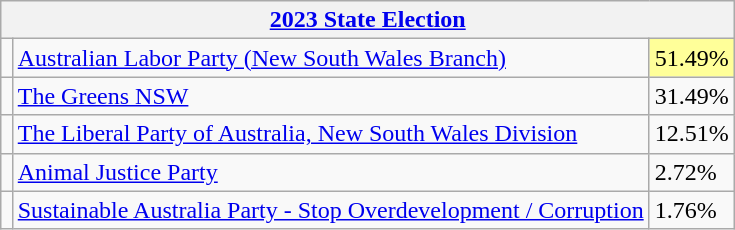<table class="wikitable" style="float:right; margin-left:0.5em">
<tr>
<th colspan="3"><a href='#'>2023 State Election</a></th>
</tr>
<tr>
<td></td>
<td><a href='#'>Australian Labor Party (New South Wales Branch)</a></td>
<td style="background:#ff9;">51.49%</td>
</tr>
<tr>
<td></td>
<td><a href='#'>The Greens NSW</a></td>
<td>31.49%</td>
</tr>
<tr>
<td></td>
<td><a href='#'>The Liberal Party of Australia, New South Wales Division</a></td>
<td>12.51%</td>
</tr>
<tr>
<td></td>
<td><a href='#'>Animal Justice Party</a></td>
<td>2.72%</td>
</tr>
<tr>
<td></td>
<td><a href='#'>Sustainable Australia Party - Stop Overdevelopment / Corruption</a></td>
<td>1.76%</td>
</tr>
</table>
